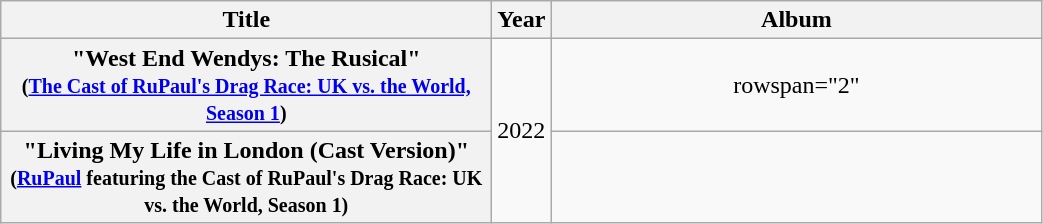<table class="wikitable plainrowheaders" style="text-align:center;">
<tr>
<th style="width:20em;">Title</th>
<th style="width:1em;">Year</th>
<th style="width:20em;">Album</th>
</tr>
<tr>
<th scope="row">"West End Wendys: The Rusical"<br><small>(<a href='#'>The Cast of RuPaul's Drag Race: UK vs. the World, Season 1</a>)</small></th>
<td rowspan="2">2022</td>
<td>rowspan="2" </td>
</tr>
<tr>
<th scope="row">"Living My Life in London (Cast Version)"<br><small>(<a href='#'>RuPaul</a> featuring the Cast of RuPaul's Drag Race: UK vs. the World, Season 1)</small></th>
</tr>
</table>
